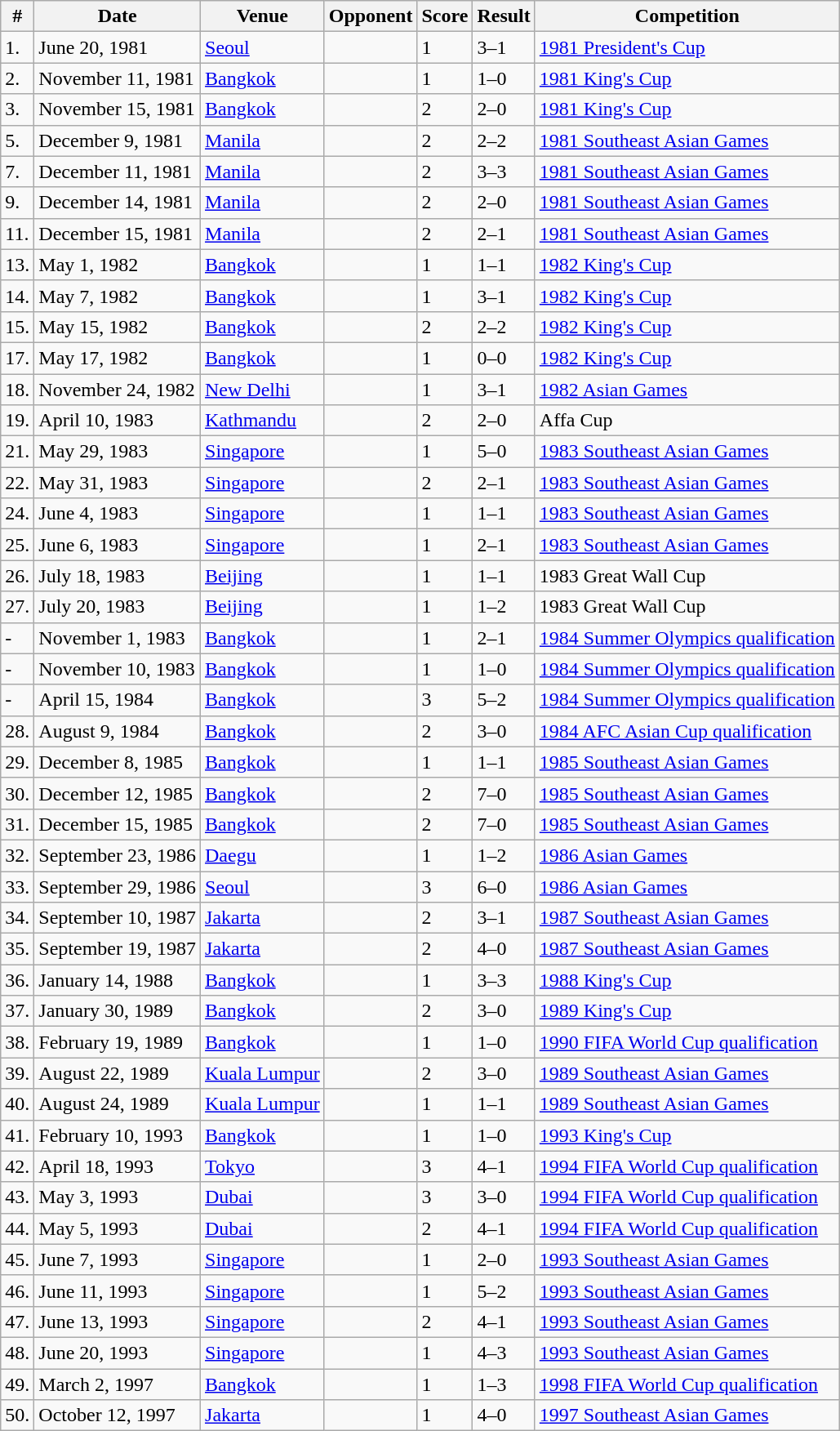<table class="wikitable sortable" style="font-size:100%">
<tr>
<th>#</th>
<th>Date</th>
<th>Venue</th>
<th>Opponent</th>
<th>Score</th>
<th>Result</th>
<th>Competition</th>
</tr>
<tr>
<td>1.</td>
<td>June 20, 1981</td>
<td><a href='#'>Seoul</a></td>
<td></td>
<td>1</td>
<td>3–1</td>
<td><a href='#'>1981 President's Cup</a></td>
</tr>
<tr>
<td>2.</td>
<td>November 11, 1981</td>
<td><a href='#'>Bangkok</a></td>
<td></td>
<td>1</td>
<td>1–0</td>
<td><a href='#'>1981 King's Cup</a></td>
</tr>
<tr>
<td>3.</td>
<td>November 15, 1981</td>
<td><a href='#'>Bangkok</a></td>
<td></td>
<td>2</td>
<td>2–0</td>
<td><a href='#'>1981 King's Cup</a></td>
</tr>
<tr>
<td>5.</td>
<td>December 9, 1981</td>
<td><a href='#'>Manila</a></td>
<td></td>
<td>2</td>
<td>2–2</td>
<td><a href='#'>1981 Southeast Asian Games</a></td>
</tr>
<tr>
<td>7.</td>
<td>December 11, 1981</td>
<td><a href='#'>Manila</a></td>
<td></td>
<td>2</td>
<td>3–3</td>
<td><a href='#'>1981 Southeast Asian Games</a></td>
</tr>
<tr>
<td>9.</td>
<td>December 14, 1981</td>
<td><a href='#'>Manila</a></td>
<td></td>
<td>2</td>
<td>2–0</td>
<td><a href='#'>1981 Southeast Asian Games</a></td>
</tr>
<tr>
<td>11.</td>
<td>December 15, 1981</td>
<td><a href='#'>Manila</a></td>
<td></td>
<td>2</td>
<td>2–1</td>
<td><a href='#'>1981 Southeast Asian Games</a></td>
</tr>
<tr>
<td>13.</td>
<td>May 1, 1982</td>
<td><a href='#'>Bangkok</a></td>
<td></td>
<td>1</td>
<td>1–1</td>
<td><a href='#'>1982 King's Cup</a></td>
</tr>
<tr>
<td>14.</td>
<td>May 7, 1982</td>
<td><a href='#'>Bangkok</a></td>
<td></td>
<td>1</td>
<td>3–1</td>
<td><a href='#'>1982 King's Cup</a></td>
</tr>
<tr>
<td>15.</td>
<td>May 15, 1982</td>
<td><a href='#'>Bangkok</a></td>
<td></td>
<td>2</td>
<td>2–2</td>
<td><a href='#'>1982 King's Cup</a></td>
</tr>
<tr>
<td>17.</td>
<td>May 17, 1982</td>
<td><a href='#'>Bangkok</a></td>
<td></td>
<td>1</td>
<td>0–0</td>
<td><a href='#'>1982 King's Cup</a></td>
</tr>
<tr>
<td>18.</td>
<td>November 24, 1982</td>
<td><a href='#'>New Delhi</a></td>
<td></td>
<td>1</td>
<td>3–1</td>
<td><a href='#'>1982 Asian Games</a></td>
</tr>
<tr>
<td>19.</td>
<td>April 10, 1983</td>
<td><a href='#'>Kathmandu</a></td>
<td></td>
<td>2</td>
<td>2–0</td>
<td>Affa Cup</td>
</tr>
<tr>
<td>21.</td>
<td>May 29, 1983</td>
<td><a href='#'>Singapore</a></td>
<td></td>
<td>1</td>
<td>5–0</td>
<td><a href='#'>1983 Southeast Asian Games</a></td>
</tr>
<tr>
<td>22.</td>
<td>May 31, 1983</td>
<td><a href='#'>Singapore</a></td>
<td></td>
<td>2</td>
<td>2–1</td>
<td><a href='#'>1983 Southeast Asian Games</a></td>
</tr>
<tr>
<td>24.</td>
<td>June 4, 1983</td>
<td><a href='#'>Singapore</a></td>
<td></td>
<td>1</td>
<td>1–1</td>
<td><a href='#'>1983 Southeast Asian Games</a></td>
</tr>
<tr>
<td>25.</td>
<td>June 6, 1983</td>
<td><a href='#'>Singapore</a></td>
<td></td>
<td>1</td>
<td>2–1</td>
<td><a href='#'>1983 Southeast Asian Games</a></td>
</tr>
<tr>
<td>26.</td>
<td>July 18, 1983</td>
<td><a href='#'>Beijing</a></td>
<td></td>
<td>1</td>
<td>1–1</td>
<td>1983 Great Wall Cup</td>
</tr>
<tr>
<td>27.</td>
<td>July 20, 1983</td>
<td><a href='#'>Beijing</a></td>
<td></td>
<td>1</td>
<td>1–2</td>
<td>1983 Great Wall Cup</td>
</tr>
<tr>
<td>-</td>
<td>November 1, 1983</td>
<td><a href='#'>Bangkok</a></td>
<td></td>
<td>1</td>
<td>2–1</td>
<td><a href='#'>1984 Summer Olympics qualification</a></td>
</tr>
<tr>
<td>-</td>
<td>November 10, 1983</td>
<td><a href='#'>Bangkok</a></td>
<td></td>
<td>1</td>
<td>1–0</td>
<td><a href='#'>1984 Summer Olympics qualification</a></td>
</tr>
<tr>
<td>-</td>
<td>April 15, 1984</td>
<td><a href='#'>Bangkok</a></td>
<td></td>
<td>3</td>
<td>5–2</td>
<td><a href='#'>1984 Summer Olympics qualification</a></td>
</tr>
<tr>
<td>28.</td>
<td>August 9, 1984</td>
<td><a href='#'>Bangkok</a></td>
<td></td>
<td>2</td>
<td>3–0</td>
<td><a href='#'>1984 AFC Asian Cup qualification</a></td>
</tr>
<tr>
<td>29.</td>
<td>December 8, 1985</td>
<td><a href='#'>Bangkok</a></td>
<td></td>
<td>1</td>
<td>1–1</td>
<td><a href='#'>1985 Southeast Asian Games</a></td>
</tr>
<tr>
<td>30.</td>
<td>December 12, 1985</td>
<td><a href='#'>Bangkok</a></td>
<td></td>
<td>2</td>
<td>7–0</td>
<td><a href='#'>1985 Southeast Asian Games</a></td>
</tr>
<tr>
<td>31.</td>
<td>December 15, 1985</td>
<td><a href='#'>Bangkok</a></td>
<td></td>
<td>2</td>
<td>7–0</td>
<td><a href='#'>1985 Southeast Asian Games</a></td>
</tr>
<tr>
<td>32.</td>
<td>September 23, 1986</td>
<td><a href='#'>Daegu</a></td>
<td></td>
<td>1</td>
<td>1–2</td>
<td><a href='#'>1986 Asian Games</a></td>
</tr>
<tr>
<td>33.</td>
<td>September 29, 1986</td>
<td><a href='#'>Seoul</a></td>
<td></td>
<td>3</td>
<td>6–0</td>
<td><a href='#'>1986 Asian Games</a></td>
</tr>
<tr>
<td>34.</td>
<td>September 10, 1987</td>
<td><a href='#'>Jakarta</a></td>
<td></td>
<td>2</td>
<td>3–1</td>
<td><a href='#'>1987 Southeast Asian Games</a></td>
</tr>
<tr>
<td>35.</td>
<td>September 19, 1987</td>
<td><a href='#'>Jakarta</a></td>
<td></td>
<td>2</td>
<td>4–0</td>
<td><a href='#'>1987 Southeast Asian Games</a></td>
</tr>
<tr>
<td>36.</td>
<td>January 14, 1988</td>
<td><a href='#'>Bangkok</a></td>
<td></td>
<td>1</td>
<td>3–3</td>
<td><a href='#'>1988 King's Cup</a></td>
</tr>
<tr>
<td>37.</td>
<td>January 30, 1989</td>
<td><a href='#'>Bangkok</a></td>
<td></td>
<td>2</td>
<td>3–0</td>
<td><a href='#'>1989 King's Cup</a></td>
</tr>
<tr>
<td>38.</td>
<td>February 19, 1989</td>
<td><a href='#'>Bangkok</a></td>
<td></td>
<td>1</td>
<td>1–0</td>
<td><a href='#'>1990 FIFA World Cup qualification</a></td>
</tr>
<tr>
<td>39.</td>
<td>August 22, 1989</td>
<td><a href='#'>Kuala Lumpur</a></td>
<td></td>
<td>2</td>
<td>3–0</td>
<td><a href='#'>1989 Southeast Asian Games</a></td>
</tr>
<tr>
<td>40.</td>
<td>August 24, 1989</td>
<td><a href='#'>Kuala Lumpur</a></td>
<td></td>
<td>1</td>
<td>1–1</td>
<td><a href='#'>1989 Southeast Asian Games</a></td>
</tr>
<tr>
<td>41.</td>
<td>February 10, 1993</td>
<td><a href='#'>Bangkok</a></td>
<td></td>
<td>1</td>
<td>1–0</td>
<td><a href='#'>1993 King's Cup</a></td>
</tr>
<tr>
<td>42.</td>
<td>April 18, 1993</td>
<td><a href='#'>Tokyo</a></td>
<td></td>
<td>3</td>
<td>4–1</td>
<td><a href='#'>1994 FIFA World Cup qualification</a></td>
</tr>
<tr>
<td>43.</td>
<td>May 3, 1993</td>
<td><a href='#'>Dubai</a></td>
<td></td>
<td>3</td>
<td>3–0</td>
<td><a href='#'>1994 FIFA World Cup qualification</a></td>
</tr>
<tr>
<td>44.</td>
<td>May 5, 1993</td>
<td><a href='#'>Dubai</a></td>
<td></td>
<td>2</td>
<td>4–1</td>
<td><a href='#'>1994 FIFA World Cup qualification</a></td>
</tr>
<tr>
<td>45.</td>
<td>June 7, 1993</td>
<td><a href='#'>Singapore</a></td>
<td></td>
<td>1</td>
<td>2–0</td>
<td><a href='#'>1993 Southeast Asian Games</a></td>
</tr>
<tr>
<td>46.</td>
<td>June 11, 1993</td>
<td><a href='#'>Singapore</a></td>
<td></td>
<td>1</td>
<td>5–2</td>
<td><a href='#'>1993 Southeast Asian Games</a></td>
</tr>
<tr>
<td>47.</td>
<td>June 13, 1993</td>
<td><a href='#'>Singapore</a></td>
<td></td>
<td>2</td>
<td>4–1</td>
<td><a href='#'>1993 Southeast Asian Games</a></td>
</tr>
<tr>
<td>48.</td>
<td>June 20, 1993</td>
<td><a href='#'>Singapore</a></td>
<td></td>
<td>1</td>
<td>4–3</td>
<td><a href='#'>1993 Southeast Asian Games</a></td>
</tr>
<tr>
<td>49.</td>
<td>March 2, 1997</td>
<td><a href='#'>Bangkok</a></td>
<td></td>
<td>1</td>
<td>1–3</td>
<td><a href='#'>1998 FIFA World Cup qualification</a></td>
</tr>
<tr>
<td>50.</td>
<td>October 12, 1997</td>
<td><a href='#'>Jakarta</a></td>
<td></td>
<td>1</td>
<td>4–0</td>
<td><a href='#'>1997 Southeast Asian Games</a></td>
</tr>
</table>
